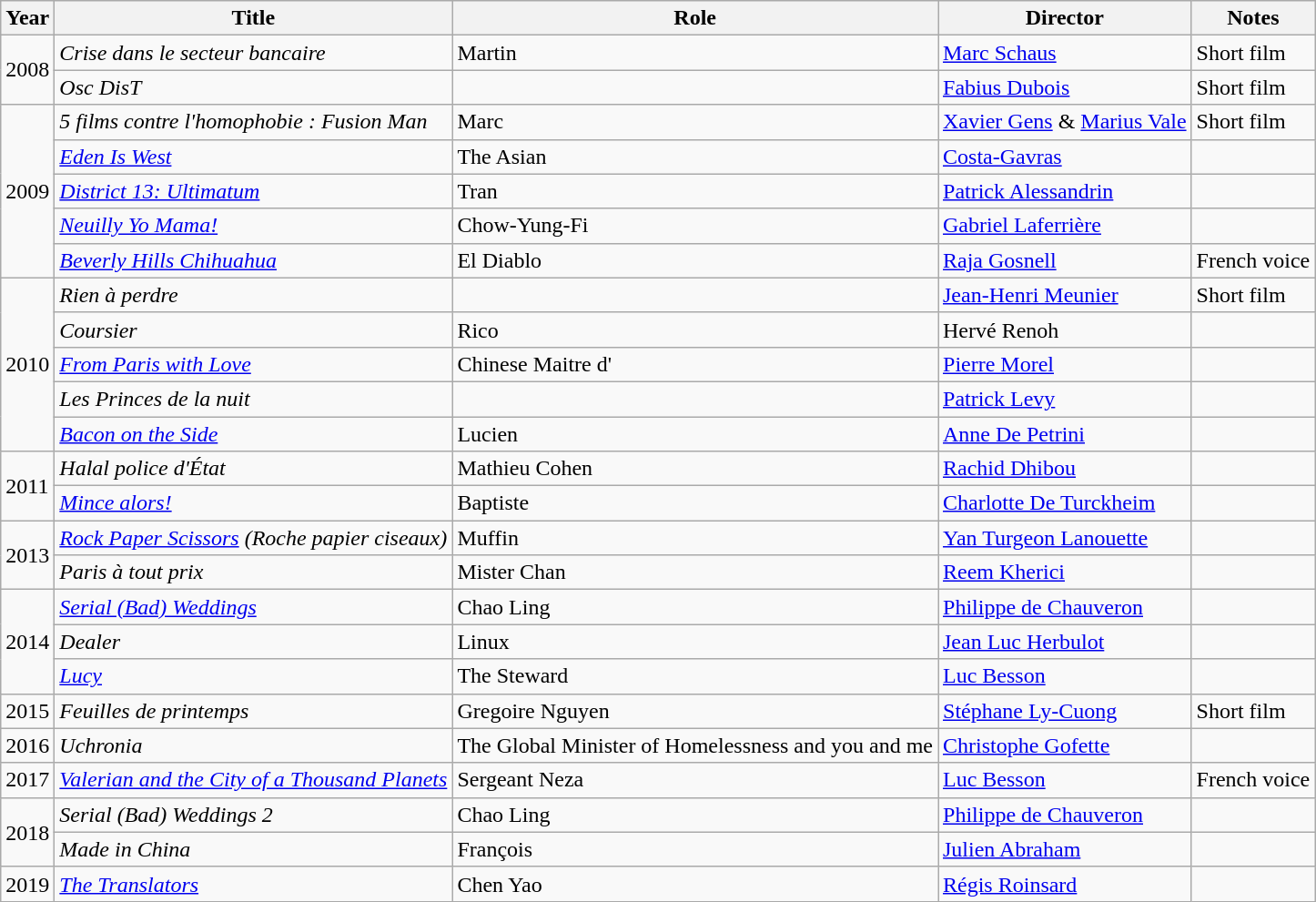<table class="wikitable sortable">
<tr>
<th>Year</th>
<th>Title</th>
<th>Role</th>
<th>Director</th>
<th class="unsortable">Notes</th>
</tr>
<tr>
<td rowspan=2>2008</td>
<td><em> Crise dans le secteur bancaire</em></td>
<td>Martin</td>
<td><a href='#'>Marc Schaus</a></td>
<td>Short film</td>
</tr>
<tr>
<td><em>Osc DisT </em></td>
<td></td>
<td><a href='#'>Fabius Dubois</a></td>
<td>Short film</td>
</tr>
<tr>
<td rowspan=5>2009</td>
<td><em>5 films contre l'homophobie : Fusion Man </em></td>
<td>Marc</td>
<td><a href='#'>Xavier Gens</a> & <a href='#'>Marius Vale</a></td>
<td>Short film</td>
</tr>
<tr>
<td><em><a href='#'>Eden Is West</a></em></td>
<td>The Asian</td>
<td><a href='#'>Costa-Gavras</a></td>
<td></td>
</tr>
<tr>
<td><em><a href='#'>District 13: Ultimatum</a></em></td>
<td>Tran</td>
<td><a href='#'>Patrick Alessandrin</a></td>
<td></td>
</tr>
<tr>
<td><em><a href='#'>Neuilly Yo Mama!</a></em></td>
<td>Chow-Yung-Fi</td>
<td><a href='#'>Gabriel Laferrière</a></td>
<td></td>
</tr>
<tr>
<td><em><a href='#'>Beverly Hills Chihuahua</a></em></td>
<td>El Diablo</td>
<td><a href='#'>Raja Gosnell</a></td>
<td>French voice</td>
</tr>
<tr>
<td rowspan=5>2010</td>
<td><em> Rien à perdre</em></td>
<td></td>
<td><a href='#'>Jean-Henri Meunier</a></td>
<td>Short film</td>
</tr>
<tr>
<td><em>Coursier </em></td>
<td>Rico</td>
<td>Hervé Renoh</td>
<td></td>
</tr>
<tr>
<td><em><a href='#'>From Paris with Love</a></em></td>
<td>Chinese Maitre d'</td>
<td><a href='#'>Pierre Morel</a></td>
<td></td>
</tr>
<tr>
<td><em>Les Princes de la nuit </em></td>
<td></td>
<td><a href='#'>Patrick Levy</a></td>
<td></td>
</tr>
<tr>
<td><em><a href='#'>Bacon on the Side</a></em></td>
<td>Lucien</td>
<td><a href='#'>Anne De Petrini</a></td>
<td></td>
</tr>
<tr>
<td rowspan=2>2011</td>
<td><em>Halal police d'État</em></td>
<td>Mathieu Cohen</td>
<td><a href='#'>Rachid Dhibou</a></td>
<td></td>
</tr>
<tr>
<td><em><a href='#'>Mince alors!</a></em></td>
<td>Baptiste</td>
<td><a href='#'>Charlotte De Turckheim</a></td>
<td></td>
</tr>
<tr>
<td rowspan=2>2013</td>
<td><em><a href='#'>Rock Paper Scissors</a> (Roche papier ciseaux)</em></td>
<td>Muffin</td>
<td><a href='#'>Yan Turgeon Lanouette</a></td>
<td></td>
</tr>
<tr>
<td><em>Paris à tout prix</em></td>
<td>Mister Chan</td>
<td><a href='#'>Reem Kherici</a></td>
<td></td>
</tr>
<tr>
<td rowspan=3>2014</td>
<td><em><a href='#'>Serial (Bad) Weddings</a></em></td>
<td>Chao Ling</td>
<td><a href='#'>Philippe de Chauveron</a></td>
<td></td>
</tr>
<tr>
<td><em>Dealer</em></td>
<td>Linux</td>
<td><a href='#'>Jean Luc Herbulot</a></td>
<td></td>
</tr>
<tr>
<td><em><a href='#'>Lucy</a></em></td>
<td>The Steward</td>
<td><a href='#'>Luc Besson</a></td>
<td></td>
</tr>
<tr>
<td>2015</td>
<td><em>Feuilles de printemps</em></td>
<td>Gregoire Nguyen</td>
<td><a href='#'>Stéphane Ly-Cuong</a></td>
<td>Short film</td>
</tr>
<tr>
<td>2016</td>
<td><em>Uchronia</em></td>
<td>The Global Minister of Homelessness and you and me</td>
<td><a href='#'>Christophe Gofette</a></td>
<td></td>
</tr>
<tr>
<td>2017</td>
<td><em><a href='#'>Valerian and the City of a Thousand Planets</a></em></td>
<td>Sergeant Neza</td>
<td><a href='#'>Luc Besson</a></td>
<td>French voice</td>
</tr>
<tr>
<td rowspan=2>2018</td>
<td><em>Serial (Bad) Weddings 2</em></td>
<td>Chao Ling</td>
<td><a href='#'>Philippe de Chauveron</a></td>
<td></td>
</tr>
<tr>
<td><em>Made in China</em></td>
<td>François</td>
<td><a href='#'>Julien Abraham</a></td>
<td></td>
</tr>
<tr>
<td>2019</td>
<td><em><a href='#'>The Translators</a></em></td>
<td>Chen Yao</td>
<td><a href='#'>Régis Roinsard</a></td>
<td></td>
</tr>
</table>
